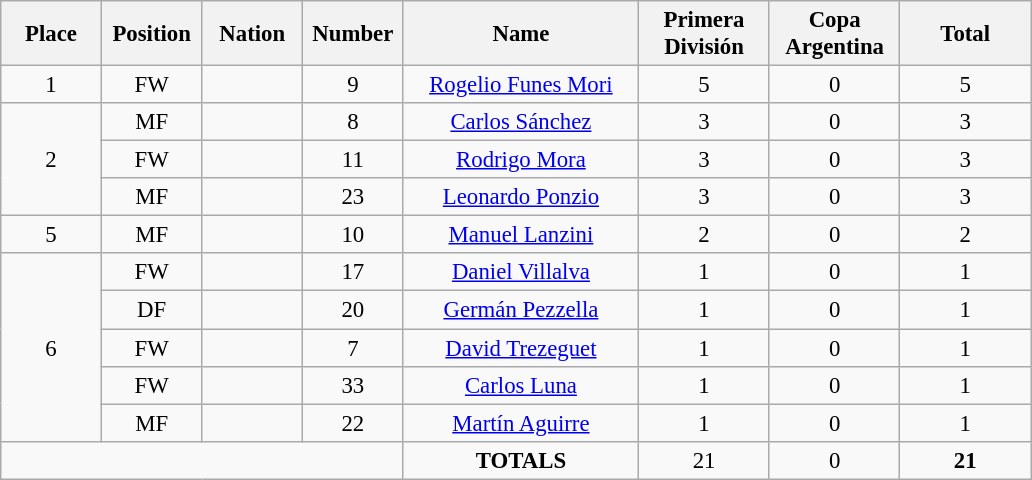<table class="wikitable" style="font-size: 95%; text-align: center;">
<tr>
<th width=60>Place</th>
<th width=60>Position</th>
<th width=60>Nation</th>
<th width=60>Number</th>
<th width=150>Name</th>
<th width=80>Primera División</th>
<th width=80>Copa Argentina</th>
<th width=80>Total</th>
</tr>
<tr>
<td>1</td>
<td>FW</td>
<td></td>
<td>9</td>
<td><a href='#'>Rogelio Funes Mori</a></td>
<td>5</td>
<td>0</td>
<td>5</td>
</tr>
<tr>
<td rowspan="3">2</td>
<td>MF</td>
<td></td>
<td>8</td>
<td><a href='#'>Carlos Sánchez</a></td>
<td>3</td>
<td>0</td>
<td>3</td>
</tr>
<tr>
<td>FW</td>
<td></td>
<td>11</td>
<td><a href='#'>Rodrigo Mora</a></td>
<td>3</td>
<td>0</td>
<td>3</td>
</tr>
<tr>
<td>MF</td>
<td></td>
<td>23</td>
<td><a href='#'>Leonardo Ponzio</a></td>
<td>3</td>
<td>0</td>
<td>3</td>
</tr>
<tr>
<td>5</td>
<td>MF</td>
<td></td>
<td>10</td>
<td><a href='#'>Manuel Lanzini</a></td>
<td>2</td>
<td>0</td>
<td>2</td>
</tr>
<tr>
<td rowspan="5">6</td>
<td>FW</td>
<td></td>
<td>17</td>
<td><a href='#'>Daniel Villalva</a></td>
<td>1</td>
<td>0</td>
<td>1</td>
</tr>
<tr>
<td>DF</td>
<td></td>
<td>20</td>
<td><a href='#'>Germán Pezzella</a></td>
<td>1</td>
<td>0</td>
<td>1</td>
</tr>
<tr>
<td>FW</td>
<td></td>
<td>7</td>
<td><a href='#'>David Trezeguet</a></td>
<td>1</td>
<td>0</td>
<td>1</td>
</tr>
<tr>
<td>FW</td>
<td></td>
<td>33</td>
<td><a href='#'>Carlos Luna</a></td>
<td>1</td>
<td>0</td>
<td>1</td>
</tr>
<tr>
<td>MF</td>
<td></td>
<td>22</td>
<td><a href='#'>Martín Aguirre</a></td>
<td>1</td>
<td>0</td>
<td>1</td>
</tr>
<tr>
<td colspan="4"></td>
<td><strong>TOTALS</strong></td>
<td>21</td>
<td>0</td>
<td><strong>21</strong></td>
</tr>
</table>
